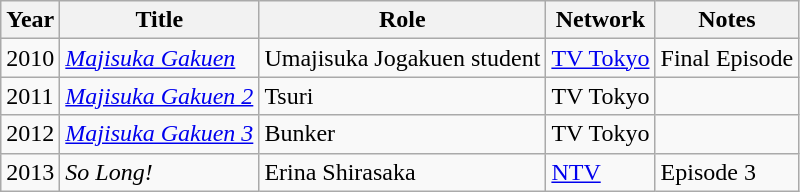<table class="wikitable">
<tr>
<th>Year</th>
<th>Title</th>
<th>Role</th>
<th>Network</th>
<th>Notes</th>
</tr>
<tr>
<td>2010</td>
<td><em><a href='#'>Majisuka Gakuen</a></em></td>
<td>Umajisuka Jogakuen student</td>
<td><a href='#'>TV Tokyo</a></td>
<td>Final Episode</td>
</tr>
<tr>
<td>2011</td>
<td><em><a href='#'>Majisuka Gakuen 2</a></em></td>
<td>Tsuri</td>
<td>TV Tokyo</td>
<td></td>
</tr>
<tr>
<td>2012</td>
<td><em><a href='#'>Majisuka Gakuen 3</a></em></td>
<td>Bunker</td>
<td>TV Tokyo</td>
<td></td>
</tr>
<tr>
<td>2013</td>
<td><em>So Long!</em></td>
<td>Erina Shirasaka</td>
<td><a href='#'>NTV</a></td>
<td>Episode 3</td>
</tr>
</table>
